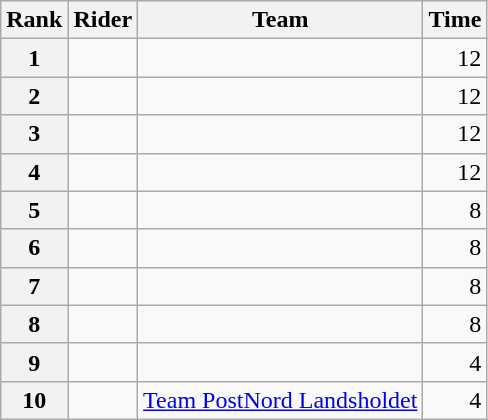<table class="wikitable" margin-bottom:0;">
<tr>
<th scope="col">Rank</th>
<th scope="col">Rider</th>
<th scope="col">Team</th>
<th scope="col">Time</th>
</tr>
<tr>
<th scope="row">1</th>
<td> </td>
<td></td>
<td align="right">12</td>
</tr>
<tr>
<th scope="row">2</th>
<td></td>
<td></td>
<td align="right">12</td>
</tr>
<tr>
<th scope="row">3</th>
<td> </td>
<td></td>
<td align="right">12</td>
</tr>
<tr>
<th scope="row">4</th>
<td></td>
<td></td>
<td align="right">12</td>
</tr>
<tr>
<th scope="row">5</th>
<td></td>
<td></td>
<td align="right">8</td>
</tr>
<tr>
<th scope="row">6</th>
<td></td>
<td></td>
<td align="right">8</td>
</tr>
<tr>
<th scope="row">7</th>
<td></td>
<td></td>
<td align="right">8</td>
</tr>
<tr>
<th scope="row">8</th>
<td></td>
<td></td>
<td align="right">8</td>
</tr>
<tr>
<th scope="row">9</th>
<td></td>
<td></td>
<td align="right">4</td>
</tr>
<tr>
<th scope="row">10</th>
<td></td>
<td><a href='#'>Team PostNord Landsholdet</a></td>
<td align="right">4</td>
</tr>
</table>
